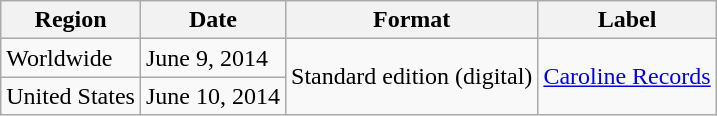<table class=wikitable>
<tr>
<th>Region</th>
<th>Date</th>
<th>Format</th>
<th>Label</th>
</tr>
<tr>
<td>Worldwide</td>
<td>June 9, 2014</td>
<td rowspan="2">Standard edition (digital)</td>
<td rowspan="2"><a href='#'>Caroline Records</a></td>
</tr>
<tr>
<td>United States</td>
<td>June 10, 2014</td>
</tr>
</table>
